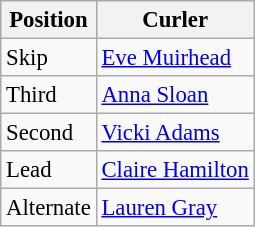<table class="wikitable sortable" style="font-size:95%;">
<tr>
<th>Position</th>
<th>Curler</th>
</tr>
<tr>
<td>Skip</td>
<td><a href='#'>Eve Muirhead</a></td>
</tr>
<tr>
<td>Third</td>
<td><a href='#'>Anna Sloan</a></td>
</tr>
<tr>
<td>Second</td>
<td><a href='#'>Vicki Adams</a></td>
</tr>
<tr>
<td>Lead</td>
<td><a href='#'>Claire Hamilton</a></td>
</tr>
<tr>
<td>Alternate</td>
<td><a href='#'>Lauren Gray</a></td>
</tr>
</table>
